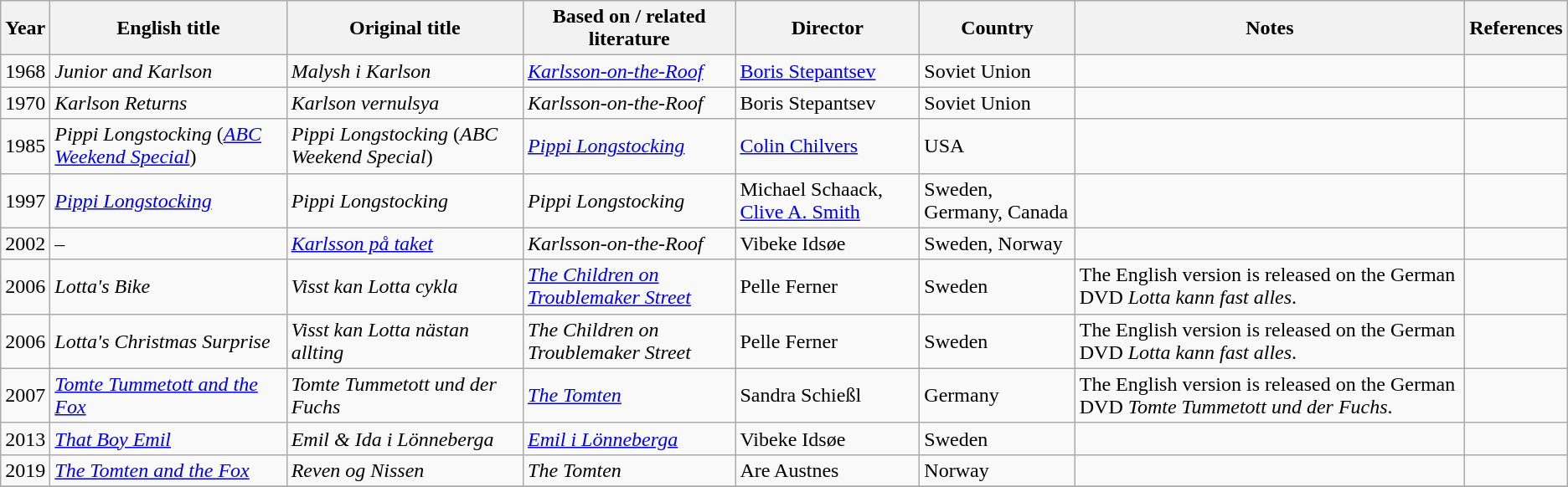<table class="wikitable sortable">
<tr class="hintergrundfarbe5">
<th>Year</th>
<th>English title</th>
<th>Original title</th>
<th>Based on / related literature</th>
<th>Director</th>
<th>Country</th>
<th>Notes</th>
<th>References</th>
</tr>
<tr>
<td>1968</td>
<td><em>Junior and Karlson</em></td>
<td><em>Malysh i Karlson</em></td>
<td><em><a href='#'>Karlsson-on-the-Roof</a></em></td>
<td><a href='#'>Boris Stepantsev</a></td>
<td>Soviet Union</td>
<td></td>
<td></td>
</tr>
<tr>
<td>1970</td>
<td><em>Karlson Returns</em></td>
<td><em>Karlson vernulsya</em></td>
<td><em>Karlsson-on-the-Roof</em></td>
<td>Boris Stepantsev</td>
<td>Soviet Union</td>
<td></td>
<td></td>
</tr>
<tr>
<td>1985</td>
<td><em>Pippi Longstocking</em> (<em><a href='#'>ABC Weekend Special</a></em>)</td>
<td><em>Pippi Longstocking</em> (<em>ABC Weekend Special</em>)</td>
<td><em><a href='#'>Pippi Longstocking</a></em></td>
<td><a href='#'>Colin Chilvers</a></td>
<td>USA</td>
<td></td>
<td></td>
</tr>
<tr>
<td>1997</td>
<td><em><a href='#'>Pippi Longstocking</a></em></td>
<td><em>Pippi Longstocking</em></td>
<td><em>Pippi Longstocking</em></td>
<td>Michael Schaack, <a href='#'>Clive A. Smith</a></td>
<td>Sweden, Germany, Canada</td>
<td></td>
<td></td>
</tr>
<tr>
<td>2002</td>
<td>–</td>
<td><em><a href='#'>Karlsson på taket</a></em></td>
<td><em>Karlsson-on-the-Roof</em></td>
<td>Vibeke Idsøe</td>
<td>Sweden, Norway</td>
<td></td>
<td></td>
</tr>
<tr>
<td>2006</td>
<td><em>Lotta's Bike</em></td>
<td><em>Visst kan Lotta cykla</em></td>
<td><em><a href='#'>The Children on Troublemaker Street</a></em></td>
<td>Pelle Ferner</td>
<td>Sweden</td>
<td>The English version is released on the German DVD <em>Lotta kann fast alles</em>.</td>
<td></td>
</tr>
<tr>
<td>2006</td>
<td><em>Lotta's Christmas Surprise</em></td>
<td><em>Visst kan Lotta nästan allting</em></td>
<td><em>The Children on Troublemaker Street</em></td>
<td>Pelle Ferner</td>
<td>Sweden</td>
<td>The English version is released on the German DVD <em>Lotta kann fast alles</em>.</td>
<td></td>
</tr>
<tr>
<td>2007</td>
<td><em><a href='#'>Tomte Tummetott and the Fox</a></em></td>
<td><em>Tomte Tummetott und der Fuchs</em></td>
<td><em><a href='#'>The Tomten</a></em></td>
<td>Sandra Schießl</td>
<td>Germany</td>
<td>The English version is released on the German DVD <em>Tomte Tummetott und der Fuchs</em>.</td>
<td></td>
</tr>
<tr>
<td>2013</td>
<td><em><a href='#'>That Boy Emil</a></em></td>
<td><em>Emil & Ida i Lönneberga</em></td>
<td><em><a href='#'>Emil i Lönneberga</a></em></td>
<td>Vibeke Idsøe</td>
<td>Sweden</td>
<td></td>
<td></td>
</tr>
<tr>
<td>2019</td>
<td><em><a href='#'>The Tomten and the Fox</a></em></td>
<td><em>Reven og Nissen</em></td>
<td><em>The Tomten</em></td>
<td>Are Austnes</td>
<td>Norway</td>
<td></td>
<td></td>
</tr>
<tr>
</tr>
</table>
